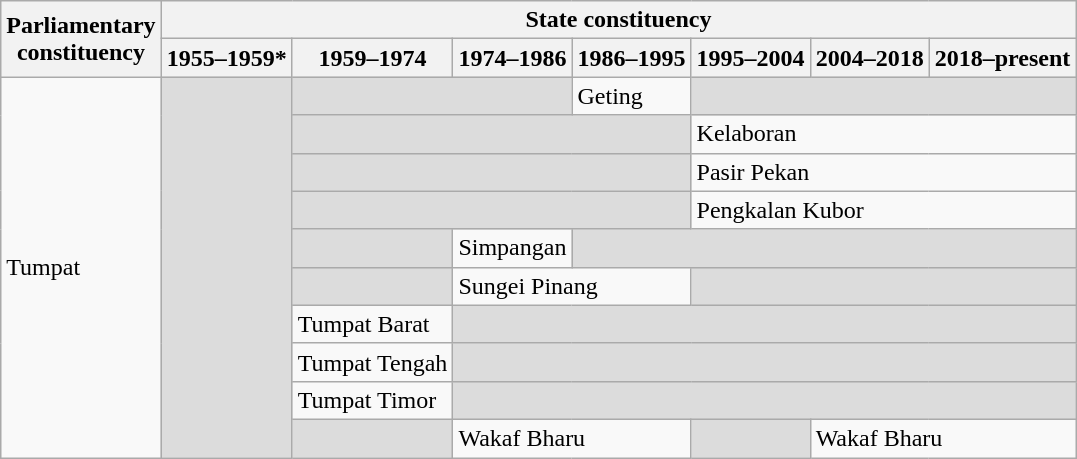<table class="wikitable">
<tr>
<th rowspan="2">Parliamentary<br>constituency</th>
<th colspan="7">State constituency</th>
</tr>
<tr>
<th>1955–1959*</th>
<th>1959–1974</th>
<th>1974–1986</th>
<th>1986–1995</th>
<th>1995–2004</th>
<th>2004–2018</th>
<th>2018–present</th>
</tr>
<tr>
<td rowspan="10">Tumpat</td>
<td rowspan="10" bgcolor="dcdcdc"></td>
<td colspan="2" bgcolor="dcdcdc"></td>
<td>Geting</td>
<td colspan="3" bgcolor="dcdcdc"></td>
</tr>
<tr>
<td colspan="3" bgcolor="dcdcdc"></td>
<td colspan="3">Kelaboran</td>
</tr>
<tr>
<td colspan="3" bgcolor="dcdcdc"></td>
<td colspan="3">Pasir Pekan</td>
</tr>
<tr>
<td colspan="3" bgcolor="dcdcdc"></td>
<td colspan="3">Pengkalan Kubor</td>
</tr>
<tr>
<td bgcolor="dcdcdc"></td>
<td>Simpangan</td>
<td colspan="4" bgcolor="dcdcdc"></td>
</tr>
<tr>
<td bgcolor="dcdcdc"></td>
<td colspan="2">Sungei Pinang</td>
<td colspan="3" bgcolor="dcdcdc"></td>
</tr>
<tr>
<td>Tumpat Barat</td>
<td colspan="5" bgcolor="dcdcdc"></td>
</tr>
<tr>
<td>Tumpat Tengah</td>
<td colspan="5" bgcolor="dcdcdc"></td>
</tr>
<tr>
<td>Tumpat Timor</td>
<td colspan="5" bgcolor="dcdcdc"></td>
</tr>
<tr>
<td bgcolor="dcdcdc"></td>
<td colspan="2">Wakaf Bharu</td>
<td bgcolor="dcdcdc"></td>
<td colspan="2">Wakaf Bharu</td>
</tr>
</table>
